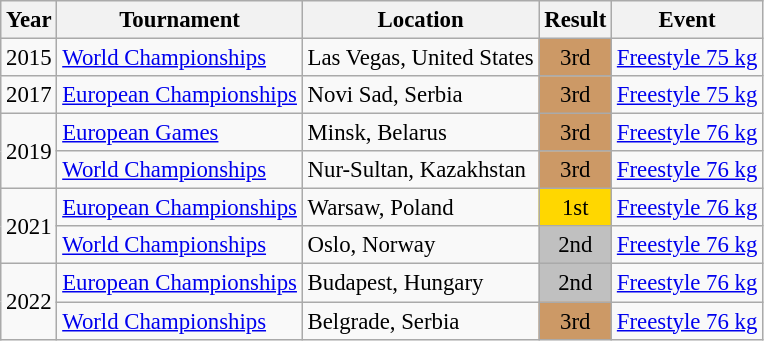<table class="wikitable" style="font-size:95%;">
<tr>
<th>Year</th>
<th>Tournament</th>
<th>Location</th>
<th>Result</th>
<th>Event</th>
</tr>
<tr>
<td>2015</td>
<td><a href='#'>World Championships</a></td>
<td>Las Vegas, United States</td>
<td align="center" bgcolor="cc9966">3rd</td>
<td><a href='#'>Freestyle 75 kg</a></td>
</tr>
<tr>
<td>2017</td>
<td><a href='#'>European Championships</a></td>
<td>Novi Sad, Serbia</td>
<td align="center" bgcolor="cc9966">3rd</td>
<td><a href='#'>Freestyle 75 kg</a></td>
</tr>
<tr>
<td rowspan=2>2019</td>
<td><a href='#'>European Games</a></td>
<td>Minsk, Belarus</td>
<td align="center" bgcolor="cc9966">3rd</td>
<td><a href='#'>Freestyle 76 kg</a></td>
</tr>
<tr>
<td><a href='#'>World Championships</a></td>
<td>Nur-Sultan, Kazakhstan</td>
<td align="center" bgcolor="cc9966">3rd</td>
<td><a href='#'>Freestyle 76 kg</a></td>
</tr>
<tr>
<td rowspan=2>2021</td>
<td><a href='#'>European Championships</a></td>
<td>Warsaw, Poland</td>
<td align="center" bgcolor="gold">1st</td>
<td><a href='#'>Freestyle 76 kg</a></td>
</tr>
<tr>
<td><a href='#'>World Championships</a></td>
<td>Oslo, Norway</td>
<td align="center" bgcolor="silver">2nd</td>
<td><a href='#'>Freestyle 76 kg</a></td>
</tr>
<tr>
<td rowspan=2>2022</td>
<td><a href='#'>European Championships</a></td>
<td>Budapest, Hungary</td>
<td align="center" bgcolor="silver">2nd</td>
<td><a href='#'>Freestyle 76 kg</a></td>
</tr>
<tr>
<td><a href='#'>World Championships</a></td>
<td>Belgrade, Serbia</td>
<td align="center" bgcolor="cc9966">3rd</td>
<td><a href='#'>Freestyle 76 kg</a></td>
</tr>
</table>
